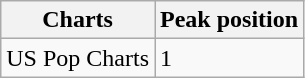<table class="wikitable">
<tr>
<th>Charts</th>
<th>Peak position</th>
</tr>
<tr>
<td>US Pop Charts</td>
<td>1</td>
</tr>
</table>
